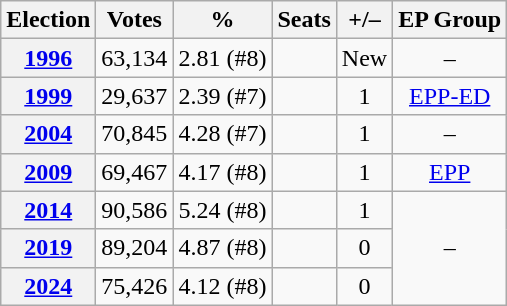<table class="wikitable" style="text-align:center;">
<tr>
<th>Election</th>
<th>Votes</th>
<th>%</th>
<th>Seats</th>
<th>+/–</th>
<th>EP Group</th>
</tr>
<tr>
<th><a href='#'>1996</a></th>
<td>63,134</td>
<td>2.81 (#8)</td>
<td></td>
<td>New</td>
<td>–</td>
</tr>
<tr>
<th><a href='#'>1999</a></th>
<td>29,637</td>
<td>2.39 (#7)</td>
<td></td>
<td> 1</td>
<td><a href='#'>EPP-ED</a></td>
</tr>
<tr>
<th><a href='#'>2004</a></th>
<td>70,845</td>
<td>4.28 (#7)</td>
<td></td>
<td> 1</td>
<td>–</td>
</tr>
<tr>
<th><a href='#'>2009</a></th>
<td>69,467</td>
<td>4.17 (#8)</td>
<td></td>
<td> 1</td>
<td><a href='#'>EPP</a></td>
</tr>
<tr>
<th><a href='#'>2014</a></th>
<td>90,586</td>
<td>5.24 (#8)</td>
<td></td>
<td> 1</td>
<td rowspan=3>–</td>
</tr>
<tr>
<th><a href='#'>2019</a></th>
<td>89,204</td>
<td>4.87 (#8)</td>
<td></td>
<td> 0</td>
</tr>
<tr>
<th><a href='#'>2024</a></th>
<td>75,426</td>
<td>4.12 (#8)</td>
<td></td>
<td> 0</td>
</tr>
</table>
